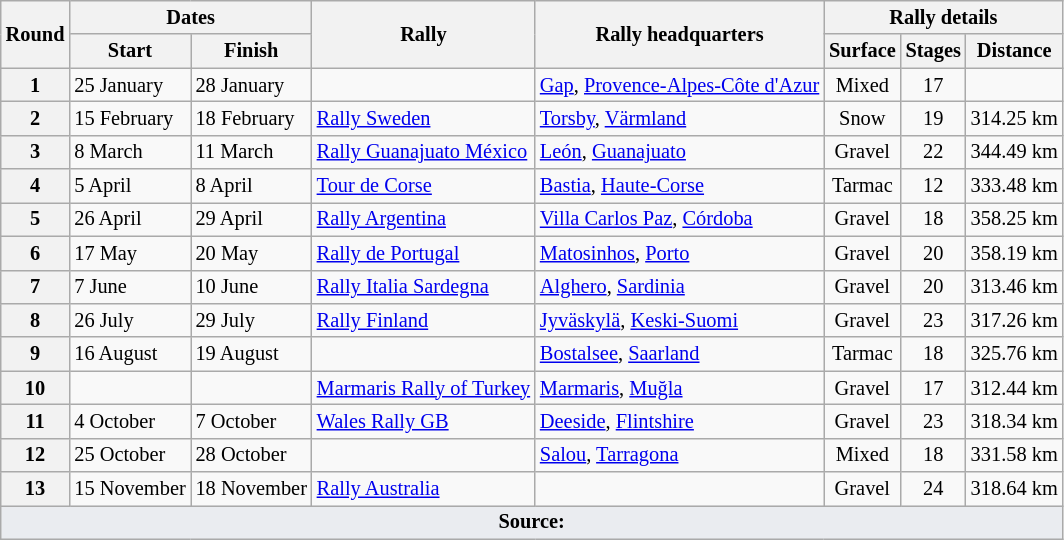<table class="wikitable" style="font-size: 85%;">
<tr>
<th rowspan="2">Round</th>
<th colspan="2">Dates</th>
<th rowspan="2">Rally</th>
<th rowspan="2">Rally headquarters</th>
<th colspan="3">Rally details</th>
</tr>
<tr>
<th>Start</th>
<th>Finish</th>
<th>Surface</th>
<th>Stages</th>
<th>Distance</th>
</tr>
<tr>
<th>1</th>
<td>25 January</td>
<td>28 January</td>
<td></td>
<td><a href='#'>Gap</a>, <a href='#'>Provence-Alpes-Côte d'Azur</a></td>
<td align=center>Mixed</td>
<td align=center>17</td>
<td align=center></td>
</tr>
<tr>
<th>2</th>
<td>15 February</td>
<td>18 February</td>
<td> <a href='#'>Rally Sweden</a></td>
<td><a href='#'>Torsby</a>, <a href='#'>Värmland</a></td>
<td align=center>Snow</td>
<td align=center>19</td>
<td align=center>314.25 km</td>
</tr>
<tr>
<th>3</th>
<td>8 March</td>
<td>11 March</td>
<td> <a href='#'>Rally Guanajuato México</a></td>
<td><a href='#'>León</a>, <a href='#'>Guanajuato</a></td>
<td align=center>Gravel</td>
<td align=center>22</td>
<td align=center>344.49 km</td>
</tr>
<tr>
<th>4</th>
<td>5 April</td>
<td>8 April</td>
<td> <a href='#'>Tour de Corse</a></td>
<td><a href='#'>Bastia</a>, <a href='#'>Haute-Corse</a></td>
<td align=center>Tarmac</td>
<td align=center>12</td>
<td align=center>333.48 km</td>
</tr>
<tr>
<th>5</th>
<td>26 April</td>
<td>29 April</td>
<td> <a href='#'>Rally Argentina</a></td>
<td><a href='#'>Villa Carlos Paz</a>, <a href='#'>Córdoba</a></td>
<td align=center>Gravel</td>
<td align=center>18</td>
<td align=center>358.25 km</td>
</tr>
<tr>
<th>6</th>
<td>17 May</td>
<td>20 May</td>
<td> <a href='#'>Rally de Portugal</a></td>
<td><a href='#'>Matosinhos</a>, <a href='#'>Porto</a></td>
<td align=center>Gravel</td>
<td align=center>20</td>
<td align=center>358.19 km</td>
</tr>
<tr>
<th>7</th>
<td>7 June</td>
<td>10 June</td>
<td> <a href='#'>Rally Italia Sardegna</a></td>
<td><a href='#'>Alghero</a>, <a href='#'>Sardinia</a></td>
<td align=center>Gravel</td>
<td align=center>20</td>
<td align=center>313.46 km</td>
</tr>
<tr>
<th>8</th>
<td>26 July</td>
<td>29 July</td>
<td> <a href='#'>Rally Finland</a></td>
<td><a href='#'>Jyväskylä</a>, <a href='#'>Keski-Suomi</a></td>
<td align=center>Gravel</td>
<td align=center>23</td>
<td align=center>317.26 km</td>
</tr>
<tr>
<th>9</th>
<td>16 August</td>
<td>19 August</td>
<td></td>
<td><a href='#'>Bostalsee</a>, <a href='#'>Saarland</a></td>
<td align=center>Tarmac</td>
<td align=center>18</td>
<td align=center>325.76 km</td>
</tr>
<tr>
<th>10</th>
<td></td>
<td></td>
<td> <a href='#'>Marmaris Rally of Turkey</a></td>
<td><a href='#'>Marmaris</a>, <a href='#'>Muğla</a></td>
<td align=center>Gravel</td>
<td align=center>17</td>
<td align=center>312.44 km</td>
</tr>
<tr>
<th>11</th>
<td>4 October</td>
<td>7 October</td>
<td> <a href='#'>Wales Rally GB</a></td>
<td><a href='#'>Deeside</a>, <a href='#'>Flintshire</a></td>
<td align=center>Gravel</td>
<td align=center>23</td>
<td align=center>318.34 km</td>
</tr>
<tr>
<th>12</th>
<td>25 October</td>
<td>28 October</td>
<td></td>
<td><a href='#'>Salou</a>, <a href='#'>Tarragona</a></td>
<td align=center>Mixed</td>
<td align=center>18</td>
<td align=center>331.58 km</td>
</tr>
<tr>
<th>13</th>
<td>15 November</td>
<td>18 November</td>
<td> <a href='#'>Rally Australia</a></td>
<td></td>
<td align=center>Gravel</td>
<td align=center>24</td>
<td align=center>318.64 km</td>
</tr>
<tr>
<td style="background-color:#EAECF0; text-align:center" colspan="8"><strong>Source:</strong></td>
</tr>
</table>
